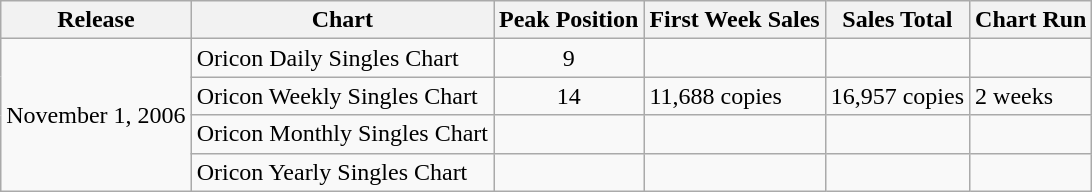<table class="wikitable">
<tr>
<th>Release</th>
<th>Chart</th>
<th>Peak Position</th>
<th>First Week Sales</th>
<th>Sales Total</th>
<th>Chart Run</th>
</tr>
<tr>
<td rowspan="4">November 1, 2006</td>
<td>Oricon Daily Singles Chart</td>
<td align="center">9</td>
<td></td>
<td></td>
</tr>
<tr>
<td>Oricon Weekly Singles Chart</td>
<td align="center">14</td>
<td>11,688 copies</td>
<td>16,957 copies</td>
<td>2 weeks</td>
</tr>
<tr>
<td>Oricon Monthly Singles Chart</td>
<td></td>
<td align="center"></td>
<td></td>
<td></td>
</tr>
<tr>
<td>Oricon Yearly Singles Chart</td>
<td></td>
<td align="center"></td>
<td></td>
<td></td>
</tr>
</table>
